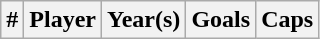<table class="wikitable sortable">
<tr>
<th width =>#</th>
<th width =>Player</th>
<th width =>Year(s)</th>
<th width =>Goals</th>
<th width =>Caps<br></th>
</tr>
</table>
